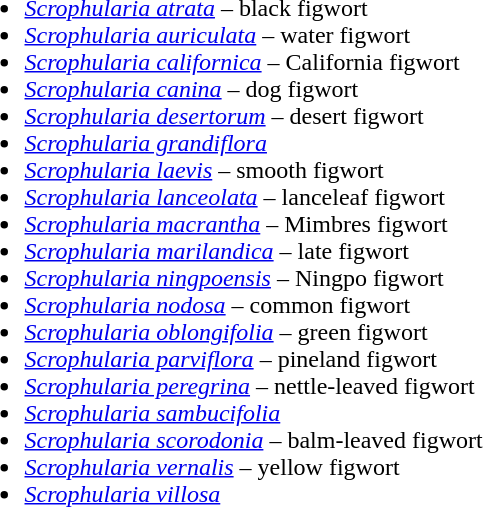<table>
<tr valign=top>
<td><br><ul><li><em><a href='#'>Scrophularia atrata</a></em> – black figwort</li><li><em><a href='#'>Scrophularia auriculata</a></em> – water figwort</li><li><em><a href='#'>Scrophularia californica</a></em> – California figwort</li><li><em><a href='#'>Scrophularia canina</a></em> – dog figwort</li><li><em><a href='#'>Scrophularia desertorum</a></em> – desert figwort</li><li><em><a href='#'>Scrophularia grandiflora</a></em></li><li><em><a href='#'>Scrophularia laevis</a></em> – smooth figwort</li><li><em><a href='#'>Scrophularia lanceolata</a></em> – lanceleaf figwort</li><li><em><a href='#'>Scrophularia macrantha</a></em> – Mimbres figwort</li><li><em><a href='#'>Scrophularia marilandica</a></em> – late figwort</li><li><em><a href='#'>Scrophularia ningpoensis</a></em> – Ningpo figwort</li><li><em><a href='#'>Scrophularia nodosa</a></em> – common figwort</li><li><em><a href='#'>Scrophularia oblongifolia</a></em> – green figwort</li><li><em><a href='#'>Scrophularia parviflora</a></em> – pineland figwort</li><li><em><a href='#'>Scrophularia peregrina</a></em> – nettle-leaved figwort</li><li><em><a href='#'>Scrophularia sambucifolia</a></em></li><li><em><a href='#'>Scrophularia scorodonia</a></em> – balm-leaved figwort</li><li><em><a href='#'>Scrophularia vernalis</a></em> – yellow figwort</li><li><em><a href='#'>Scrophularia villosa</a></em></li></ul></td>
</tr>
</table>
